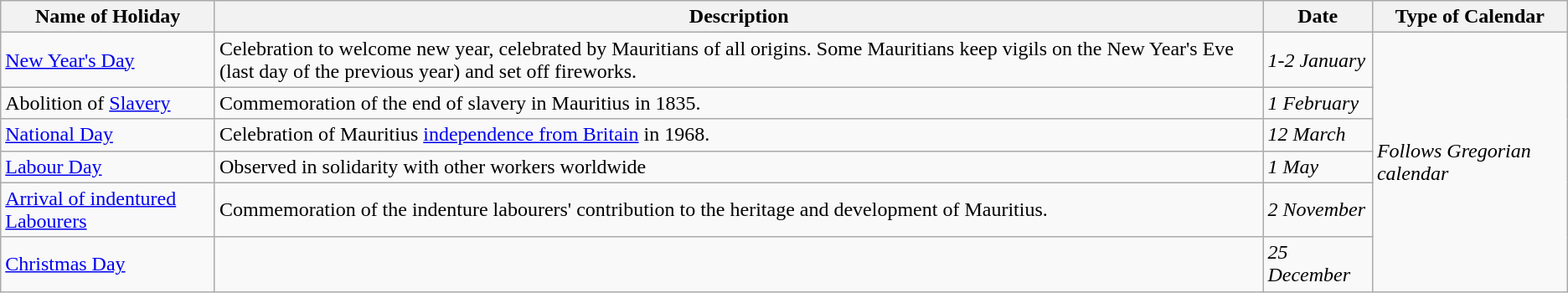<table class="wikitable">
<tr>
<th>Name of Holiday</th>
<th>Description</th>
<th>Date</th>
<th>Type of Calendar</th>
</tr>
<tr>
<td><a href='#'>New Year's Day</a></td>
<td>Celebration to welcome new year, celebrated by Mauritians of all origins. Some Mauritians keep vigils on the New Year's Eve (last day of the previous year) and set off fireworks.</td>
<td><em>1-2 January</em></td>
<td rowspan="6"><em>Follows Gregorian calendar</em></td>
</tr>
<tr>
<td>Abolition of <a href='#'>Slavery</a></td>
<td>Commemoration of the end of slavery in Mauritius in 1835.</td>
<td><em>1 February</em></td>
</tr>
<tr>
<td><a href='#'>National Day</a></td>
<td>Celebration of Mauritius <a href='#'>independence from Britain</a> in 1968.</td>
<td><em>12 March</em></td>
</tr>
<tr>
<td><a href='#'>Labour Day</a></td>
<td>Observed in solidarity with other workers worldwide</td>
<td><em>1 May</em></td>
</tr>
<tr>
<td><a href='#'>Arrival of indentured Labourers</a></td>
<td>Commemoration of the indenture labourers' contribution to the heritage and development of Mauritius.</td>
<td><em>2 November</em></td>
</tr>
<tr>
<td><a href='#'>Christmas Day</a></td>
<td></td>
<td><em>25 December</em></td>
</tr>
</table>
